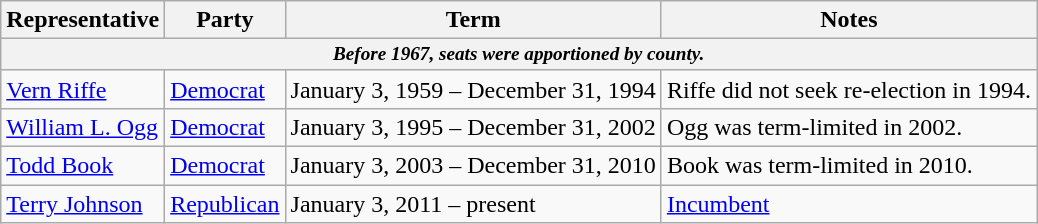<table class=wikitable>
<tr valign=bottom>
<th>Representative</th>
<th>Party</th>
<th>Term</th>
<th>Notes</th>
</tr>
<tr>
<th colspan=5 style="font-size: 80%;"><em>Before 1967, seats were apportioned by county.</em></th>
</tr>
<tr>
<td><a href='#'>Vern Riffe</a></td>
<td><a href='#'>Democrat</a></td>
<td>January 3, 1959 – December 31, 1994</td>
<td>Riffe did not seek re-election in 1994.</td>
</tr>
<tr>
<td><a href='#'>William L. Ogg</a></td>
<td><a href='#'>Democrat</a></td>
<td>January 3, 1995 – December 31, 2002</td>
<td>Ogg was term-limited in 2002.</td>
</tr>
<tr>
<td><a href='#'>Todd Book</a></td>
<td><a href='#'>Democrat</a></td>
<td>January 3, 2003 – December 31, 2010</td>
<td>Book was term-limited in 2010.</td>
</tr>
<tr>
<td><a href='#'>Terry Johnson</a></td>
<td><a href='#'>Republican</a></td>
<td>January 3, 2011 – present</td>
<td><a href='#'>Incumbent</a></td>
</tr>
</table>
